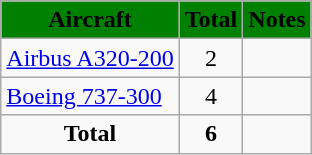<table class="wikitable" style="margin:1em auto;">
<tr>
<th style="background-color:green;">Aircraft</th>
<th style="background-color:green;">Total</th>
<th style="background-color:green;">Notes</th>
</tr>
<tr>
<td><a href='#'>Airbus A320-200</a></td>
<td align=center>2</td>
<td></td>
</tr>
<tr>
<td><a href='#'>Boeing 737-300</a></td>
<td align=center>4</td>
<td></td>
</tr>
<tr>
<td align=center><strong>Total</strong></td>
<td align=center><strong>6</strong></td>
<td></td>
</tr>
</table>
